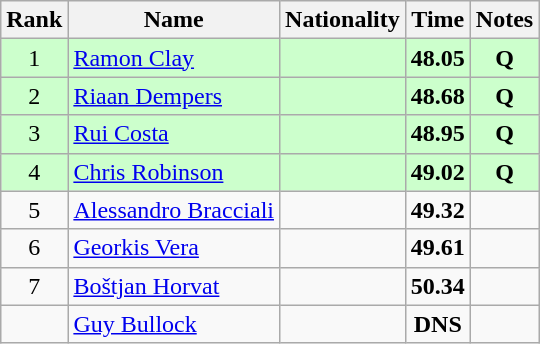<table class="wikitable sortable" style="text-align:center">
<tr>
<th>Rank</th>
<th>Name</th>
<th>Nationality</th>
<th>Time</th>
<th>Notes</th>
</tr>
<tr bgcolor=ccffcc>
<td>1</td>
<td align=left><a href='#'>Ramon Clay</a></td>
<td align=left></td>
<td><strong>48.05</strong></td>
<td><strong>Q</strong></td>
</tr>
<tr bgcolor=ccffcc>
<td>2</td>
<td align=left><a href='#'>Riaan Dempers</a></td>
<td align=left></td>
<td><strong>48.68</strong></td>
<td><strong>Q</strong></td>
</tr>
<tr bgcolor=ccffcc>
<td>3</td>
<td align=left><a href='#'>Rui Costa</a></td>
<td align=left></td>
<td><strong>48.95</strong></td>
<td><strong>Q</strong></td>
</tr>
<tr bgcolor=ccffcc>
<td>4</td>
<td align=left><a href='#'>Chris Robinson</a></td>
<td align=left></td>
<td><strong>49.02</strong></td>
<td><strong>Q</strong></td>
</tr>
<tr>
<td>5</td>
<td align=left><a href='#'>Alessandro Bracciali</a></td>
<td align=left></td>
<td><strong>49.32</strong></td>
<td></td>
</tr>
<tr>
<td>6</td>
<td align=left><a href='#'>Georkis Vera</a></td>
<td align=left></td>
<td><strong>49.61</strong></td>
<td></td>
</tr>
<tr>
<td>7</td>
<td align=left><a href='#'>Boštjan Horvat</a></td>
<td align=left></td>
<td><strong>50.34</strong></td>
<td></td>
</tr>
<tr>
<td></td>
<td align=left><a href='#'>Guy Bullock</a></td>
<td align=left></td>
<td><strong>DNS</strong></td>
<td></td>
</tr>
</table>
